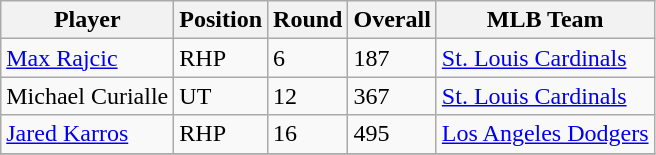<table class="wikitable">
<tr>
<th>Player</th>
<th>Position</th>
<th>Round</th>
<th>Overall</th>
<th>MLB Team</th>
</tr>
<tr>
<td><a href='#'>Max Rajcic</a></td>
<td>RHP</td>
<td>6</td>
<td>187</td>
<td><a href='#'>St. Louis Cardinals</a></td>
</tr>
<tr>
<td>Michael Curialle</td>
<td>UT</td>
<td>12</td>
<td>367</td>
<td><a href='#'>St. Louis Cardinals</a></td>
</tr>
<tr>
<td><a href='#'>Jared Karros</a></td>
<td>RHP</td>
<td>16</td>
<td>495</td>
<td><a href='#'>Los Angeles Dodgers</a></td>
</tr>
<tr>
</tr>
</table>
